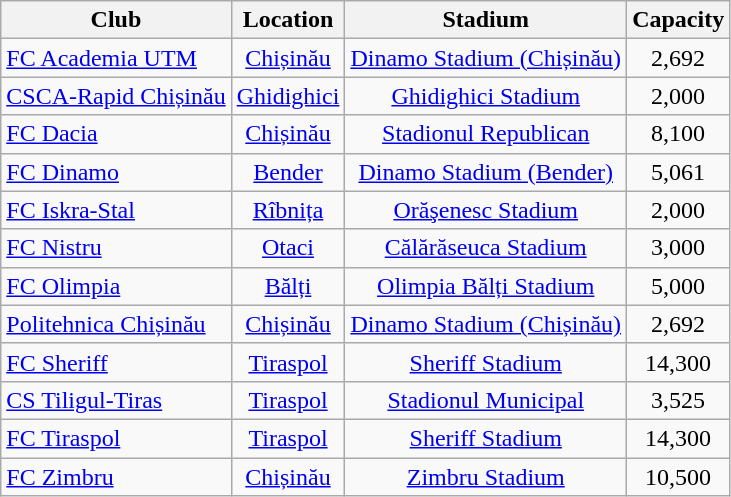<table class="wikitable sortable" style="text-align:center;">
<tr>
<th>Club</th>
<th>Location</th>
<th>Stadium</th>
<th>Capacity</th>
</tr>
<tr>
<td style="text-align:left;"><a href='#'>FC Academia UTM</a></td>
<td><a href='#'>Chișinău</a></td>
<td><a href='#'>Dinamo Stadium (Chișinău)</a></td>
<td>2,692</td>
</tr>
<tr>
<td style="text-align:left;"><a href='#'>CSCA-Rapid Chișinău</a></td>
<td><a href='#'>Ghidighici</a></td>
<td><a href='#'>Ghidighici Stadium</a></td>
<td>2,000</td>
</tr>
<tr>
<td style="text-align:left;"><a href='#'>FC Dacia</a></td>
<td><a href='#'>Chișinău</a></td>
<td><a href='#'>Stadionul Republican</a></td>
<td>8,100</td>
</tr>
<tr>
<td style="text-align:left;"><a href='#'>FC Dinamo</a></td>
<td><a href='#'>Bender</a></td>
<td><a href='#'>Dinamo Stadium (Bender)</a></td>
<td>5,061</td>
</tr>
<tr>
<td style="text-align:left;"><a href='#'>FC Iskra-Stal</a></td>
<td><a href='#'>Rîbnița</a></td>
<td><a href='#'>Orăşenesc Stadium</a></td>
<td>2,000</td>
</tr>
<tr>
<td style="text-align:left;"><a href='#'>FC Nistru</a></td>
<td><a href='#'>Otaci</a></td>
<td><a href='#'>Călărăseuca Stadium</a></td>
<td>3,000</td>
</tr>
<tr>
<td style="text-align:left;"><a href='#'>FC Olimpia</a></td>
<td><a href='#'>Bălți</a></td>
<td><a href='#'>Olimpia Bălți Stadium</a></td>
<td>5,000</td>
</tr>
<tr>
<td style="text-align:left;"><a href='#'>Politehnica Chișinău</a></td>
<td><a href='#'>Chișinău</a></td>
<td><a href='#'>Dinamo Stadium (Chișinău)</a></td>
<td>2,692</td>
</tr>
<tr>
<td style="text-align:left;"><a href='#'>FC Sheriff</a></td>
<td><a href='#'>Tiraspol</a></td>
<td><a href='#'>Sheriff Stadium</a></td>
<td>14,300</td>
</tr>
<tr>
<td style="text-align:left;"><a href='#'>CS Tiligul-Tiras</a></td>
<td><a href='#'>Tiraspol</a></td>
<td><a href='#'>Stadionul Municipal</a></td>
<td>3,525</td>
</tr>
<tr>
<td style="text-align:left;"><a href='#'>FC Tiraspol</a></td>
<td><a href='#'>Tiraspol</a></td>
<td><a href='#'>Sheriff Stadium</a></td>
<td>14,300</td>
</tr>
<tr>
<td style="text-align:left;"><a href='#'>FC Zimbru</a></td>
<td><a href='#'>Chișinău</a></td>
<td><a href='#'>Zimbru Stadium</a></td>
<td>10,500</td>
</tr>
</table>
